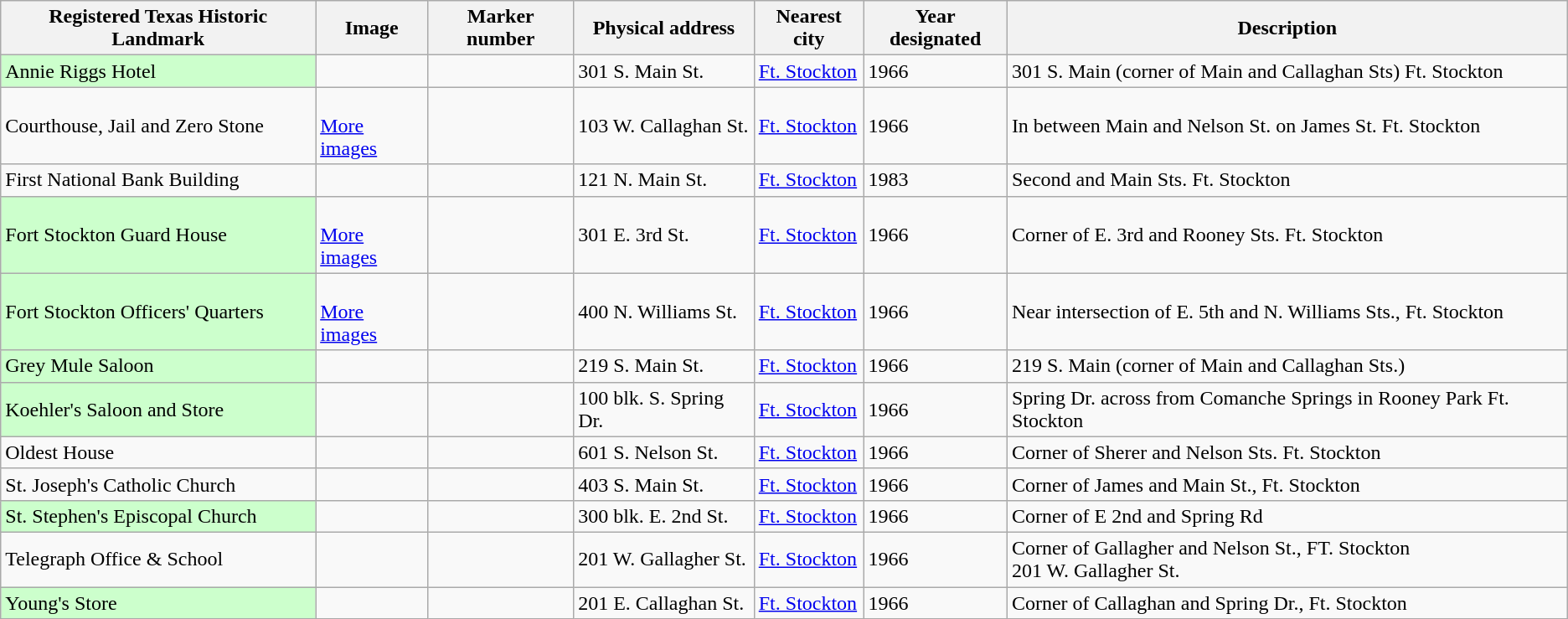<table class="wikitable sortable">
<tr>
<th>Registered Texas Historic Landmark</th>
<th>Image</th>
<th>Marker number</th>
<th>Physical address</th>
<th>Nearest city</th>
<th>Year designated</th>
<th>Description</th>
</tr>
<tr>
<td style="background: #CCFFCC">Annie Riggs Hotel</td>
<td></td>
<td></td>
<td>301 S. Main St.<br></td>
<td><a href='#'>Ft. Stockton</a></td>
<td>1966</td>
<td>301 S. Main (corner of Main and Callaghan Sts) Ft. Stockton</td>
</tr>
<tr>
<td>Courthouse, Jail and Zero Stone</td>
<td><br> <a href='#'>More images</a></td>
<td></td>
<td>103 W. Callaghan St.<br></td>
<td><a href='#'>Ft. Stockton</a></td>
<td>1966</td>
<td>In between Main and Nelson St. on James St. Ft. Stockton</td>
</tr>
<tr>
<td>First National Bank Building</td>
<td></td>
<td></td>
<td>121 N. Main St.<br></td>
<td><a href='#'>Ft. Stockton</a></td>
<td>1983</td>
<td>Second and Main Sts. Ft. Stockton</td>
</tr>
<tr>
<td style="background: #CCFFCC">Fort Stockton Guard House</td>
<td><br> <a href='#'>More images</a></td>
<td></td>
<td>301 E. 3rd St.<br></td>
<td><a href='#'>Ft. Stockton</a></td>
<td>1966</td>
<td>Corner of E. 3rd and Rooney Sts. Ft. Stockton</td>
</tr>
<tr>
<td style="background: #CCFFCC">Fort Stockton Officers' Quarters</td>
<td><br> <a href='#'>More images</a></td>
<td></td>
<td>400 N. Williams St.<br></td>
<td><a href='#'>Ft. Stockton</a></td>
<td>1966</td>
<td>Near intersection of E. 5th and N. Williams Sts., Ft. Stockton</td>
</tr>
<tr>
<td style="background: #CCFFCC">Grey Mule Saloon</td>
<td></td>
<td></td>
<td>219 S. Main St.<br></td>
<td><a href='#'>Ft. Stockton</a></td>
<td>1966</td>
<td>219 S. Main (corner of Main and Callaghan Sts.)</td>
</tr>
<tr>
<td style="background: #CCFFCC">Koehler's Saloon and Store</td>
<td></td>
<td></td>
<td>100 blk. S. Spring Dr.<br></td>
<td><a href='#'>Ft. Stockton</a></td>
<td>1966</td>
<td>Spring Dr. across from Comanche Springs in Rooney Park Ft. Stockton</td>
</tr>
<tr>
<td>Oldest House</td>
<td></td>
<td></td>
<td>601 S. Nelson St.<br></td>
<td><a href='#'>Ft. Stockton</a></td>
<td>1966</td>
<td>Corner of Sherer and Nelson Sts. Ft. Stockton</td>
</tr>
<tr>
<td>St. Joseph's Catholic Church</td>
<td></td>
<td></td>
<td>403 S. Main St.<br></td>
<td><a href='#'>Ft. Stockton</a></td>
<td>1966</td>
<td>Corner of James and Main St., Ft. Stockton</td>
</tr>
<tr>
<td style="background: #CCFFCC">St. Stephen's Episcopal Church</td>
<td></td>
<td></td>
<td>300 blk. E. 2nd St.<br></td>
<td><a href='#'>Ft. Stockton</a></td>
<td>1966</td>
<td>Corner of E 2nd and Spring Rd</td>
</tr>
<tr>
<td>Telegraph Office & School</td>
<td></td>
<td></td>
<td>201 W. Gallagher St.<br></td>
<td><a href='#'>Ft. Stockton</a></td>
<td>1966</td>
<td>Corner of Gallagher and Nelson St., FT. Stockton<br>201 W. Gallagher St.</td>
</tr>
<tr>
<td style="background: #CCFFCC">Young's Store</td>
<td></td>
<td></td>
<td>201 E. Callaghan St.<br></td>
<td><a href='#'>Ft. Stockton</a></td>
<td>1966</td>
<td>Corner of Callaghan and Spring Dr., Ft. Stockton</td>
</tr>
</table>
